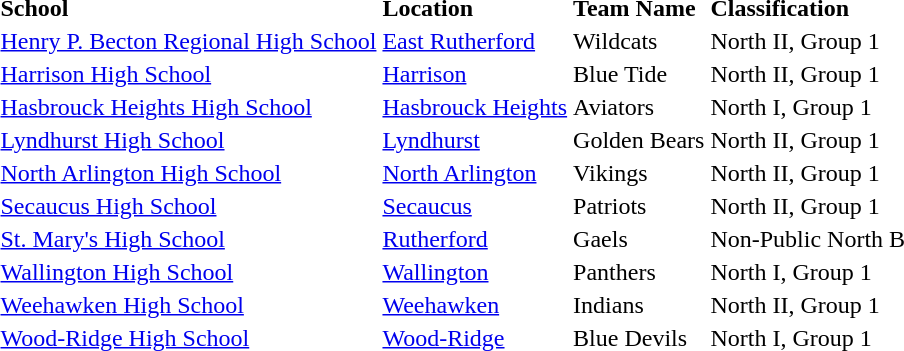<table>
<tr>
<td><strong>School</strong></td>
<td><strong>Location</strong></td>
<td><strong>Team Name</strong></td>
<td><strong>Classification</strong></td>
</tr>
<tr>
<td><a href='#'>Henry P. Becton Regional High School</a></td>
<td><a href='#'>East Rutherford</a></td>
<td>Wildcats</td>
<td>North II, Group 1</td>
</tr>
<tr>
<td><a href='#'>Harrison High School</a></td>
<td><a href='#'>Harrison</a></td>
<td>Blue Tide</td>
<td>North II, Group 1</td>
</tr>
<tr>
<td><a href='#'>Hasbrouck Heights High School</a></td>
<td><a href='#'>Hasbrouck Heights</a></td>
<td>Aviators</td>
<td>North I, Group 1</td>
</tr>
<tr>
<td><a href='#'>Lyndhurst High School</a></td>
<td><a href='#'>Lyndhurst</a></td>
<td>Golden Bears</td>
<td>North II, Group 1</td>
</tr>
<tr>
<td><a href='#'>North Arlington High School</a></td>
<td><a href='#'>North Arlington</a></td>
<td>Vikings</td>
<td>North II, Group 1</td>
</tr>
<tr>
<td><a href='#'>Secaucus High School</a></td>
<td><a href='#'>Secaucus</a></td>
<td>Patriots</td>
<td>North II, Group 1</td>
</tr>
<tr>
<td><a href='#'>St. Mary's High School</a></td>
<td><a href='#'>Rutherford</a></td>
<td>Gaels</td>
<td>Non-Public North B</td>
</tr>
<tr>
<td><a href='#'>Wallington High School</a></td>
<td><a href='#'>Wallington</a></td>
<td>Panthers</td>
<td>North I, Group 1</td>
</tr>
<tr>
<td><a href='#'>Weehawken High School</a></td>
<td><a href='#'>Weehawken</a></td>
<td>Indians</td>
<td>North II, Group 1</td>
</tr>
<tr>
<td><a href='#'>Wood-Ridge High School</a></td>
<td><a href='#'>Wood-Ridge</a></td>
<td>Blue Devils</td>
<td>North I, Group 1</td>
</tr>
</table>
